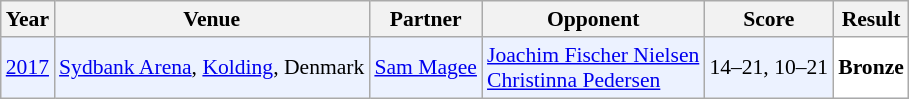<table class="sortable wikitable" style="font-size: 90%;">
<tr>
<th>Year</th>
<th>Venue</th>
<th>Partner</th>
<th>Opponent</th>
<th>Score</th>
<th>Result</th>
</tr>
<tr style="background:#ECF2FF">
<td align="center"><a href='#'>2017</a></td>
<td align="left"><a href='#'>Sydbank Arena</a>, <a href='#'>Kolding</a>, Denmark</td>
<td align="left"> <a href='#'>Sam Magee</a></td>
<td align="left"> <a href='#'>Joachim Fischer Nielsen</a><br> <a href='#'>Christinna Pedersen</a></td>
<td align="left">14–21, 10–21</td>
<td style="text-align:left; background:white"> <strong>Bronze</strong></td>
</tr>
</table>
